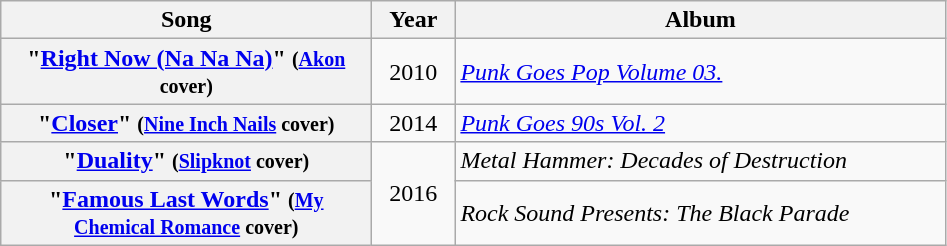<table class="wikitable plainrowheaders" style="text-align:center;">
<tr>
<th scope="col" style="width:15em;">Song</th>
<th scope="col" style="width:3em;">Year</th>
<th scope="col" style="width:20em;">Album</th>
</tr>
<tr>
<th scope="row">"<a href='#'>Right Now (Na Na Na)</a>"  <small>(<a href='#'>Akon</a> cover)</small></th>
<td>2010</td>
<td style="text-align:left;"><em><a href='#'>Punk Goes Pop Volume 03.</a></em></td>
</tr>
<tr>
<th scope="row">"<a href='#'>Closer</a>"  <small>(<a href='#'>Nine Inch Nails</a> cover)</small></th>
<td>2014</td>
<td style="text-align:left;"><em><a href='#'>Punk Goes 90s Vol. 2</a></em></td>
</tr>
<tr>
<th scope="row">"<a href='#'>Duality</a>"  <small>(<a href='#'>Slipknot</a> cover)</small></th>
<td rowspan="2">2016</td>
<td style="text-align:left;"><em>Metal Hammer: Decades of Destruction</em></td>
</tr>
<tr>
<th scope="row">"<a href='#'>Famous Last Words</a>"  <small>(<a href='#'>My Chemical Romance</a> cover)</small></th>
<td style="text-align:left;"><em>Rock Sound Presents: The Black Parade</em></td>
</tr>
</table>
